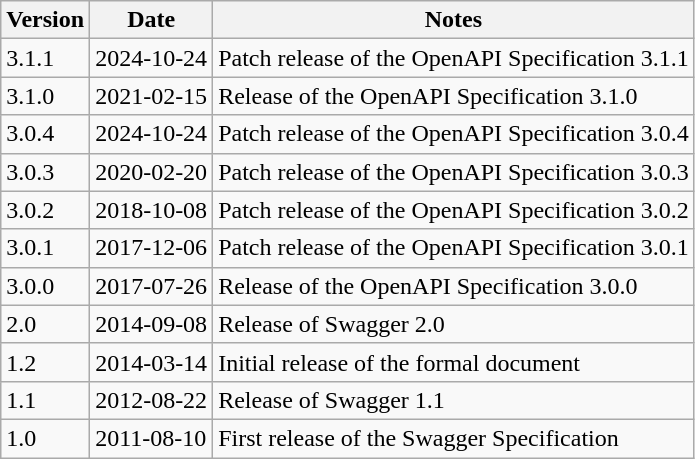<table class="wikitable">
<tr>
<th>Version</th>
<th>Date</th>
<th>Notes</th>
</tr>
<tr>
<td>3.1.1</td>
<td>2024-10-24</td>
<td>Patch release of the OpenAPI Specification 3.1.1</td>
</tr>
<tr>
<td>3.1.0</td>
<td>2021-02-15</td>
<td>Release of the OpenAPI Specification 3.1.0</td>
</tr>
<tr>
<td>3.0.4</td>
<td>2024-10-24</td>
<td>Patch release of the OpenAPI Specification 3.0.4</td>
</tr>
<tr>
<td>3.0.3</td>
<td>2020-02-20</td>
<td>Patch release of the OpenAPI Specification 3.0.3</td>
</tr>
<tr>
<td>3.0.2</td>
<td>2018-10-08</td>
<td>Patch release of the OpenAPI Specification 3.0.2</td>
</tr>
<tr>
<td>3.0.1</td>
<td>2017-12-06</td>
<td>Patch release of the OpenAPI Specification 3.0.1</td>
</tr>
<tr>
<td>3.0.0</td>
<td>2017-07-26</td>
<td>Release of the OpenAPI Specification 3.0.0</td>
</tr>
<tr>
<td>2.0</td>
<td>2014-09-08</td>
<td>Release of Swagger 2.0</td>
</tr>
<tr>
<td>1.2</td>
<td>2014-03-14</td>
<td>Initial release of the formal document</td>
</tr>
<tr>
<td>1.1</td>
<td>2012-08-22</td>
<td>Release of Swagger 1.1</td>
</tr>
<tr>
<td>1.0</td>
<td>2011-08-10</td>
<td>First release of the Swagger Specification</td>
</tr>
</table>
